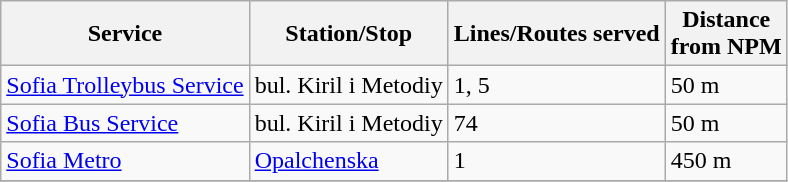<table class="wikitable">
<tr>
<th>Service</th>
<th>Station/Stop</th>
<th>Lines/Routes served</th>
<th>Distance<br>from NPM</th>
</tr>
<tr>
<td> <a href='#'>Sofia Trolleybus Service</a></td>
<td>bul. Kiril i Metodiy</td>
<td>1, 5</td>
<td>50 m</td>
</tr>
<tr>
<td> <a href='#'>Sofia Bus Service</a></td>
<td>bul. Kiril i Metodiy</td>
<td>74</td>
<td>50 m</td>
</tr>
<tr>
<td> <a href='#'>Sofia Metro</a></td>
<td><a href='#'>Opalchenska</a></td>
<td>1</td>
<td>450 m</td>
</tr>
<tr>
</tr>
</table>
